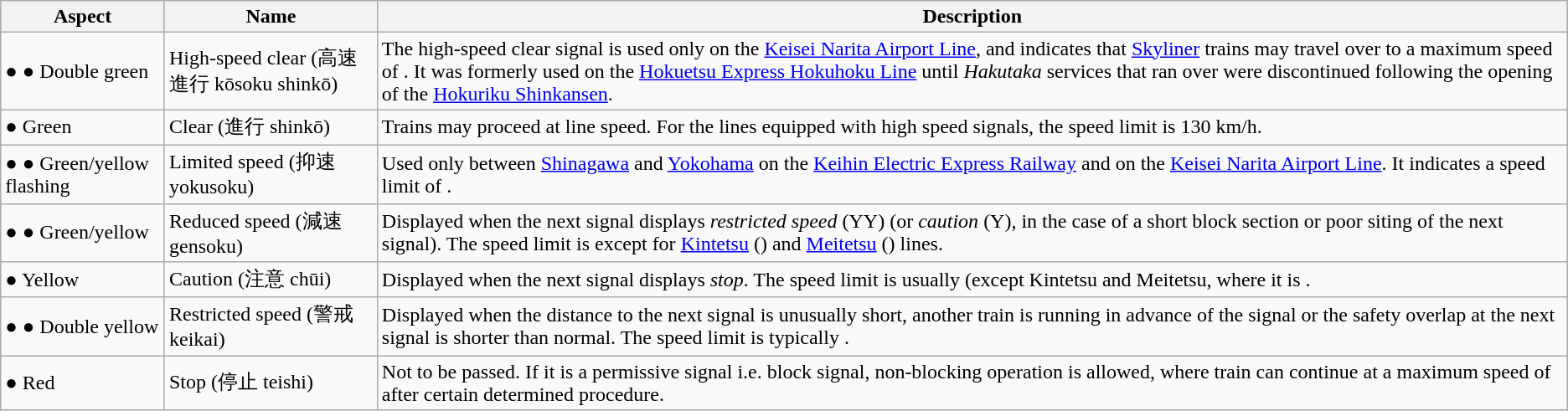<table class="wikitable">
<tr>
<th>Aspect</th>
<th>Name</th>
<th>Description</th>
</tr>
<tr>
<td><span>●</span> <span>●</span>  Double green</td>
<td>High-speed clear (高速進行 kōsoku shinkō)</td>
<td>The high-speed clear signal is used only on the <a href='#'>Keisei Narita Airport Line</a>, and indicates that <a href='#'>Skyliner</a> trains may travel over  to a maximum speed of . It was formerly used on the <a href='#'>Hokuetsu Express Hokuhoku Line</a> until <em>Hakutaka</em> services that ran over  were discontinued following the opening of the <a href='#'>Hokuriku Shinkansen</a>.</td>
</tr>
<tr>
<td><span>●</span>  Green</td>
<td>Clear (進行 shinkō)</td>
<td>Trains may proceed at line speed. For the lines equipped with high speed signals, the speed limit is 130 km/h.</td>
</tr>
<tr>
<td><span>●</span> <span>●</span> Green/yellow flashing</td>
<td>Limited speed (抑速 yokusoku)</td>
<td>Used only between <a href='#'>Shinagawa</a> and <a href='#'>Yokohama</a> on the <a href='#'>Keihin Electric Express Railway</a> and on the <a href='#'>Keisei Narita Airport Line</a>. It indicates a speed limit of .</td>
</tr>
<tr>
<td><span>●</span> <span>●</span> Green/yellow</td>
<td>Reduced speed (減速 gensoku)</td>
<td>Displayed when the next signal displays <em>restricted speed</em> (YY) (or <em>caution</em> (Y), in the case of a short block section or poor siting of the next signal). The speed limit is  except for <a href='#'>Kintetsu</a> () and <a href='#'>Meitetsu</a> () lines.</td>
</tr>
<tr>
<td><span>●</span>  Yellow</td>
<td>Caution (注意 chūi)</td>
<td>Displayed when the next signal displays <em>stop</em>. The speed limit is usually  (except Kintetsu and Meitetsu, where it is .</td>
</tr>
<tr>
<td><span>●</span> <span>●</span>  Double yellow</td>
<td>Restricted speed (警戒 keikai)</td>
<td>Displayed when the distance to the next signal is unusually short, another train is running in advance of the signal or the safety overlap at the next signal is shorter than normal. The speed limit is typically .</td>
</tr>
<tr>
<td><span>●</span>  Red</td>
<td>Stop (停止 teishi)</td>
<td>Not to be passed. If it is a permissive signal i.e. block signal, non-blocking operation is allowed, where train can continue at a maximum speed of  after certain determined procedure.</td>
</tr>
</table>
